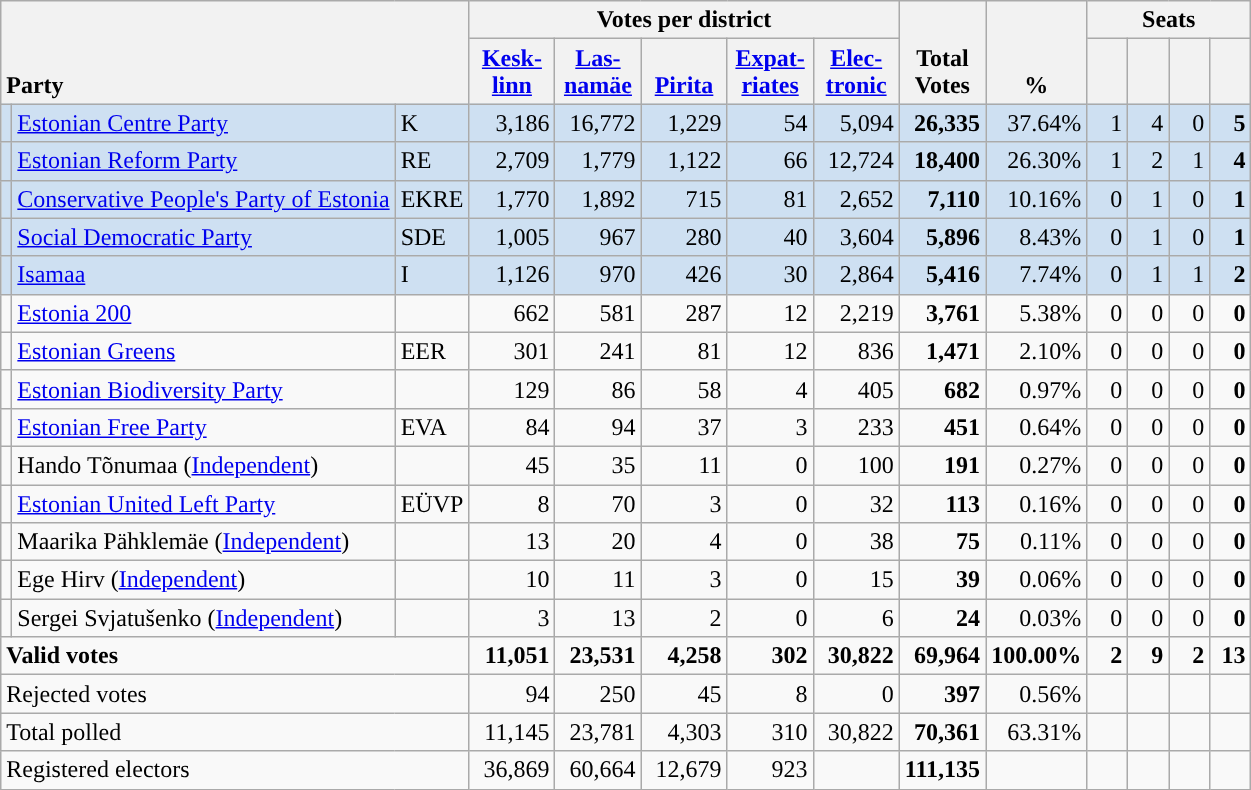<table class="wikitable" border="1" style="text-align:right;">
<tr>
<th style="text-align:left;" valign=bottom rowspan=2 colspan=3>Party</th>
<th colspan=5>Votes per district</th>
<th align=center valign=bottom rowspan=2 width="50">Total Votes</th>
<th align=center valign=bottom rowspan=2 width="50">%</th>
<th colspan=4>Seats</th>
</tr>
<tr>
<th align=center valign=bottom width="50"><a href='#'>Kesk- linn</a></th>
<th align=center valign=bottom width="50"><a href='#'>Las- namäe</a></th>
<th align=center valign=bottom width="50"><a href='#'>Pirita</a></th>
<th align=center valign=bottom width="50"><a href='#'>Expat- riates</a></th>
<th align=center valign=bottom width="50"><a href='#'>Elec- tronic</a></th>
<th align=center valign=bottom width="20"><small></small></th>
<th align=center valign=bottom width="20"><small></small></th>
<th align=center valign=bottom width="20"><small></small></th>
<th align=center valign=bottom width="20"><small></small></th>
</tr>
<tr style="background:#CEE0F2;">
<td style="background:"></td>
<td align=left><a href='#'>Estonian Centre Party</a></td>
<td align=left>K</td>
<td>3,186</td>
<td>16,772</td>
<td>1,229</td>
<td>54</td>
<td>5,094</td>
<td><strong>26,335</strong></td>
<td>37.64%</td>
<td>1</td>
<td>4</td>
<td>0</td>
<td><strong>5</strong></td>
</tr>
<tr style="background:#CEE0F2;">
<td style="background:"></td>
<td align=left><a href='#'>Estonian Reform Party</a></td>
<td align=left>RE</td>
<td>2,709</td>
<td>1,779</td>
<td>1,122</td>
<td>66</td>
<td>12,724</td>
<td><strong>18,400</strong></td>
<td>26.30%</td>
<td>1</td>
<td>2</td>
<td>1</td>
<td><strong>4</strong></td>
</tr>
<tr style="background:#CEE0F2;">
<td style="background:"></td>
<td align=left><a href='#'>Conservative People's Party of Estonia</a></td>
<td align=left>EKRE</td>
<td>1,770</td>
<td>1,892</td>
<td>715</td>
<td>81</td>
<td>2,652</td>
<td><strong>7,110</strong></td>
<td>10.16%</td>
<td>0</td>
<td>1</td>
<td>0</td>
<td><strong>1</strong></td>
</tr>
<tr style="background:#CEE0F2;">
<td style="background:"></td>
<td align=left><a href='#'>Social Democratic Party</a></td>
<td align=left>SDE</td>
<td>1,005</td>
<td>967</td>
<td>280</td>
<td>40</td>
<td>3,604</td>
<td><strong>5,896</strong></td>
<td>8.43%</td>
<td>0</td>
<td>1</td>
<td>0</td>
<td><strong>1</strong></td>
</tr>
<tr style="background:#CEE0F2;">
<td style="background:"></td>
<td align=left><a href='#'>Isamaa</a></td>
<td align=left>I</td>
<td>1,126</td>
<td>970</td>
<td>426</td>
<td>30</td>
<td>2,864</td>
<td><strong>5,416</strong></td>
<td>7.74%</td>
<td>0</td>
<td>1</td>
<td>1</td>
<td><strong>2</strong></td>
</tr>
<tr>
<td style="background:"></td>
<td align=left><a href='#'>Estonia 200</a></td>
<td></td>
<td>662</td>
<td>581</td>
<td>287</td>
<td>12</td>
<td>2,219</td>
<td><strong>3,761</strong></td>
<td>5.38%</td>
<td>0</td>
<td>0</td>
<td>0</td>
<td><strong>0</strong></td>
</tr>
<tr>
<td style="background:"></td>
<td align=left><a href='#'>Estonian Greens</a></td>
<td align=left>EER</td>
<td>301</td>
<td>241</td>
<td>81</td>
<td>12</td>
<td>836</td>
<td><strong>1,471</strong></td>
<td>2.10%</td>
<td>0</td>
<td>0</td>
<td>0</td>
<td><strong>0</strong></td>
</tr>
<tr>
<td style="background:"></td>
<td align=left><a href='#'>Estonian Biodiversity Party</a></td>
<td></td>
<td>129</td>
<td>86</td>
<td>58</td>
<td>4</td>
<td>405</td>
<td><strong>682</strong></td>
<td>0.97%</td>
<td>0</td>
<td>0</td>
<td>0</td>
<td><strong>0</strong></td>
</tr>
<tr>
<td style="background:"></td>
<td align=left><a href='#'>Estonian Free Party</a></td>
<td align=left>EVA</td>
<td>84</td>
<td>94</td>
<td>37</td>
<td>3</td>
<td>233</td>
<td><strong>451</strong></td>
<td>0.64%</td>
<td>0</td>
<td>0</td>
<td>0</td>
<td><strong>0</strong></td>
</tr>
<tr>
<td style="background:"></td>
<td align=left>Hando Tõnumaa (<a href='#'>Independent</a>)</td>
<td></td>
<td>45</td>
<td>35</td>
<td>11</td>
<td>0</td>
<td>100</td>
<td><strong>191</strong></td>
<td>0.27%</td>
<td>0</td>
<td>0</td>
<td>0</td>
<td><strong>0</strong></td>
</tr>
<tr>
<td style="background:"></td>
<td align=left><a href='#'>Estonian United Left Party</a></td>
<td align=left>EÜVP</td>
<td>8</td>
<td>70</td>
<td>3</td>
<td>0</td>
<td>32</td>
<td><strong>113</strong></td>
<td>0.16%</td>
<td>0</td>
<td>0</td>
<td>0</td>
<td><strong>0</strong></td>
</tr>
<tr>
<td style="background:"></td>
<td align=left>Maarika Pähklemäe (<a href='#'>Independent</a>)</td>
<td></td>
<td>13</td>
<td>20</td>
<td>4</td>
<td>0</td>
<td>38</td>
<td><strong>75</strong></td>
<td>0.11%</td>
<td>0</td>
<td>0</td>
<td>0</td>
<td><strong>0</strong></td>
</tr>
<tr>
<td style="background:"></td>
<td align=left>Ege Hirv (<a href='#'>Independent</a>)</td>
<td></td>
<td>10</td>
<td>11</td>
<td>3</td>
<td>0</td>
<td>15</td>
<td><strong>39</strong></td>
<td>0.06%</td>
<td>0</td>
<td>0</td>
<td>0</td>
<td><strong>0</strong></td>
</tr>
<tr>
<td style="background:"></td>
<td align=left>Sergei Svjatušenko (<a href='#'>Independent</a>)</td>
<td></td>
<td>3</td>
<td>13</td>
<td>2</td>
<td>0</td>
<td>6</td>
<td><strong>24</strong></td>
<td>0.03%</td>
<td>0</td>
<td>0</td>
<td>0</td>
<td><strong>0</strong></td>
</tr>
<tr style="font-weight:bold">
<td align=left colspan=3>Valid votes</td>
<td>11,051</td>
<td>23,531</td>
<td>4,258</td>
<td>302</td>
<td>30,822</td>
<td>69,964</td>
<td>100.00%</td>
<td>2</td>
<td>9</td>
<td>2</td>
<td>13</td>
</tr>
<tr>
<td align=left colspan=3>Rejected votes</td>
<td>94</td>
<td>250</td>
<td>45</td>
<td>8</td>
<td>0</td>
<td><strong>397</strong></td>
<td>0.56%</td>
<td></td>
<td></td>
<td></td>
<td></td>
</tr>
<tr>
<td align=left colspan=3>Total polled</td>
<td>11,145</td>
<td>23,781</td>
<td>4,303</td>
<td>310</td>
<td>30,822</td>
<td><strong>70,361</strong></td>
<td>63.31%</td>
<td></td>
<td></td>
<td></td>
<td></td>
</tr>
<tr>
<td align=left colspan=3>Registered electors</td>
<td>36,869</td>
<td>60,664</td>
<td>12,679</td>
<td>923</td>
<td></td>
<td><strong>111,135</strong></td>
<td></td>
<td></td>
<td></td>
<td></td>
<td></td>
</tr>
</table>
